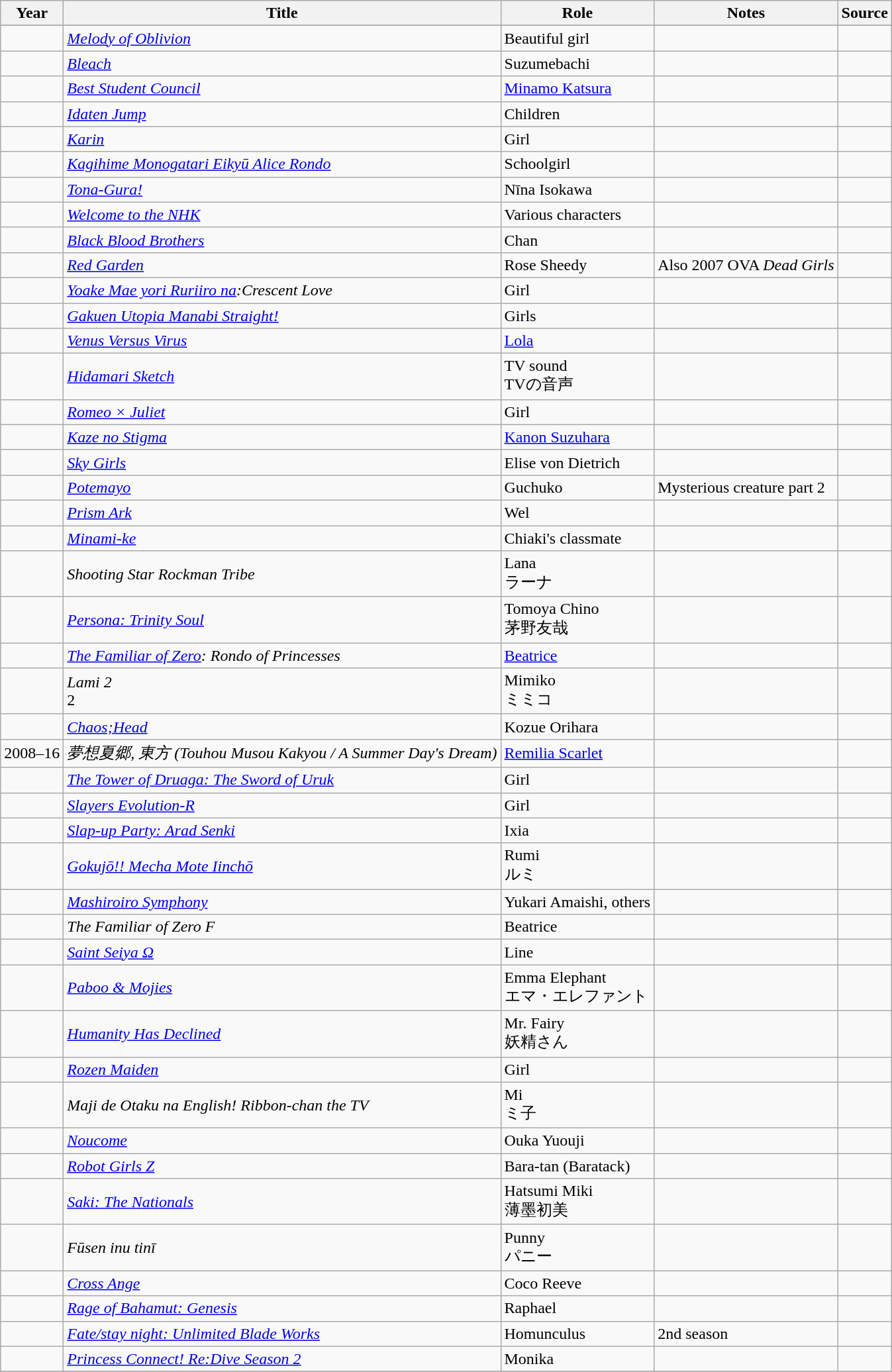<table class="wikitable sortable plainrowheaders">
<tr>
<th>Year</th>
<th>Title</th>
<th>Role</th>
<th class="unsortable">Notes</th>
<th class="unsortable">Source</th>
</tr>
<tr>
</tr>
<tr>
<td></td>
<td><em><a href='#'>Melody of Oblivion</a></em></td>
<td>Beautiful girl</td>
<td></td>
<td></td>
</tr>
<tr>
<td></td>
<td><em><a href='#'>Bleach</a></em></td>
<td>Suzumebachi</td>
<td></td>
<td></td>
</tr>
<tr>
<td></td>
<td><em><a href='#'>Best Student Council</a></em></td>
<td><a href='#'>Minamo Katsura</a></td>
<td></td>
<td></td>
</tr>
<tr>
<td></td>
<td><em><a href='#'>Idaten Jump</a></em></td>
<td>Children</td>
<td></td>
<td></td>
</tr>
<tr>
<td></td>
<td><em><a href='#'>Karin</a></em></td>
<td>Girl</td>
<td></td>
<td></td>
</tr>
<tr>
<td></td>
<td><em><a href='#'>Kagihime Monogatari Eikyū Alice Rondo</a></em></td>
<td>Schoolgirl</td>
<td></td>
<td></td>
</tr>
<tr>
<td></td>
<td><em><a href='#'>Tona-Gura!</a></em></td>
<td>Nīna Isokawa</td>
<td></td>
<td></td>
</tr>
<tr>
<td></td>
<td><em><a href='#'>Welcome to the NHK</a></em></td>
<td>Various characters</td>
<td></td>
<td></td>
</tr>
<tr>
<td></td>
<td><em><a href='#'>Black Blood Brothers</a></em></td>
<td>Chan</td>
<td></td>
<td></td>
</tr>
<tr>
<td></td>
<td><em><a href='#'>Red Garden</a></em></td>
<td>Rose Sheedy</td>
<td>Also 2007 OVA <em>Dead Girls</em></td>
<td></td>
</tr>
<tr>
<td></td>
<td><em><a href='#'>Yoake Mae yori Ruriiro na</a>:Crescent Love</em></td>
<td>Girl</td>
<td></td>
<td></td>
</tr>
<tr>
<td></td>
<td><em><a href='#'>Gakuen Utopia Manabi Straight!</a></em></td>
<td>Girls</td>
<td></td>
<td></td>
</tr>
<tr>
<td></td>
<td><em><a href='#'>Venus Versus Virus</a></em></td>
<td><a href='#'>Lola</a></td>
<td></td>
<td></td>
</tr>
<tr>
<td></td>
<td><em><a href='#'>Hidamari Sketch</a></em></td>
<td>TV sound<br>TVの音声</td>
<td></td>
<td></td>
</tr>
<tr>
<td></td>
<td><em><a href='#'>Romeo × Juliet</a></em></td>
<td>Girl</td>
<td></td>
<td></td>
</tr>
<tr>
<td></td>
<td><em><a href='#'>Kaze no Stigma</a></em></td>
<td><a href='#'>Kanon Suzuhara</a></td>
<td></td>
<td></td>
</tr>
<tr>
<td></td>
<td><em><a href='#'>Sky Girls</a></em></td>
<td>Elise von Dietrich</td>
<td></td>
<td></td>
</tr>
<tr>
<td></td>
<td><em><a href='#'>Potemayo</a></em></td>
<td>Guchuko</td>
<td>Mysterious creature part 2</td>
<td></td>
</tr>
<tr>
<td></td>
<td><em><a href='#'>Prism Ark</a></em></td>
<td>Wel</td>
<td></td>
<td></td>
</tr>
<tr>
<td></td>
<td><em><a href='#'>Minami-ke</a></em></td>
<td>Chiaki's classmate</td>
<td></td>
<td></td>
</tr>
<tr>
<td></td>
<td><em>Shooting Star Rockman Tribe</em><br></td>
<td>Lana<br>ラーナ</td>
<td></td>
<td></td>
</tr>
<tr>
<td></td>
<td><em><a href='#'>Persona: Trinity Soul</a></em></td>
<td>Tomoya Chino<br>茅野友哉</td>
<td></td>
<td></td>
</tr>
<tr>
<td></td>
<td><em><a href='#'>The Familiar of Zero</a>: Rondo of Princesses</em></td>
<td><a href='#'>Beatrice</a></td>
<td></td>
<td></td>
</tr>
<tr>
<td></td>
<td><em>Lami 2</em><br>2</td>
<td>Mimiko<br>ミミコ</td>
<td></td>
<td></td>
</tr>
<tr>
<td></td>
<td><em><a href='#'>Chaos;Head</a></em></td>
<td>Kozue Orihara</td>
<td></td>
<td></td>
</tr>
<tr>
<td>2008–16</td>
<td><em>夢想夏郷, 東方 (Touhou Musou Kakyou / A Summer Day's Dream)</em></td>
<td><a href='#'>Remilia Scarlet</a></td>
<td></td>
<td></td>
</tr>
<tr>
<td></td>
<td><em><a href='#'>The Tower of Druaga: The Sword of Uruk</a></em></td>
<td>Girl</td>
<td></td>
<td></td>
</tr>
<tr>
<td></td>
<td><em><a href='#'>Slayers Evolution-R</a></em></td>
<td>Girl</td>
<td></td>
<td></td>
</tr>
<tr>
<td></td>
<td><em><a href='#'>Slap-up Party: Arad Senki</a></em></td>
<td>Ixia </td>
<td></td>
<td></td>
</tr>
<tr>
<td></td>
<td><em><a href='#'>Gokujō!! Mecha Mote Iinchō</a></em></td>
<td>Rumi<br>ルミ</td>
<td></td>
<td></td>
</tr>
<tr>
<td></td>
<td><em><a href='#'>Mashiroiro Symphony</a></em></td>
<td>Yukari Amaishi, others</td>
<td></td>
<td></td>
</tr>
<tr>
<td></td>
<td><em>The Familiar of Zero F</em></td>
<td>Beatrice</td>
<td></td>
<td></td>
</tr>
<tr>
<td></td>
<td><em><a href='#'>Saint Seiya Ω</a></em></td>
<td>Line</td>
<td></td>
<td></td>
</tr>
<tr>
<td></td>
<td><em><a href='#'>Paboo & Mojies</a></em></td>
<td>Emma Elephant<br>エマ・エレファント</td>
<td></td>
<td></td>
</tr>
<tr>
<td></td>
<td><em><a href='#'>Humanity Has Declined</a></em></td>
<td>Mr. Fairy<br>妖精さん</td>
<td></td>
<td></td>
</tr>
<tr>
<td></td>
<td><em><a href='#'>Rozen Maiden</a></em></td>
<td>Girl</td>
<td></td>
<td></td>
</tr>
<tr>
<td></td>
<td><em>Maji de Otaku na English! Ribbon-chan the TV</em><br></td>
<td>Mi<br>ミ子</td>
<td></td>
<td></td>
</tr>
<tr>
<td></td>
<td><em><a href='#'>Noucome</a></em></td>
<td>Ouka Yuouji</td>
<td></td>
<td></td>
</tr>
<tr>
<td></td>
<td><em><a href='#'>Robot Girls Z</a></em></td>
<td>Bara-tan (Baratack)</td>
<td></td>
<td></td>
</tr>
<tr>
<td></td>
<td><em><a href='#'>Saki: The Nationals</a></em></td>
<td>Hatsumi Miki<br>薄墨初美</td>
<td></td>
<td></td>
</tr>
<tr>
<td></td>
<td><em>Fūsen inu tinī</em><br></td>
<td>Punny<br>パニー</td>
<td></td>
<td></td>
</tr>
<tr>
<td></td>
<td><em><a href='#'>Cross Ange</a></em></td>
<td>Coco Reeve</td>
<td></td>
<td></td>
</tr>
<tr>
<td></td>
<td><em><a href='#'>Rage of Bahamut: Genesis</a></em></td>
<td>Raphael</td>
<td></td>
<td></td>
</tr>
<tr>
<td></td>
<td><em><a href='#'>Fate/stay night: Unlimited Blade Works</a></em></td>
<td>Homunculus</td>
<td>2nd season</td>
<td></td>
</tr>
<tr>
<td></td>
<td><em><a href='#'>Princess Connect! Re:Dive Season 2</a></em></td>
<td>Monika</td>
<td></td>
<td></td>
</tr>
<tr>
</tr>
</table>
